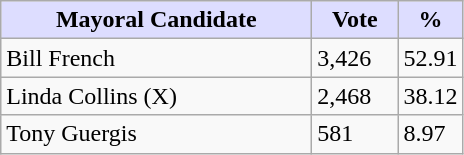<table class="wikitable">
<tr>
<th style="background:#ddf; width:200px;">Mayoral Candidate</th>
<th style="background:#ddf; width:50px;">Vote</th>
<th style="background:#ddf; width:30px;">%</th>
</tr>
<tr>
<td>Bill French</td>
<td>3,426</td>
<td>52.91</td>
</tr>
<tr>
<td>Linda Collins (X)</td>
<td>2,468</td>
<td>38.12</td>
</tr>
<tr>
<td>Tony Guergis</td>
<td>581</td>
<td>8.97</td>
</tr>
</table>
